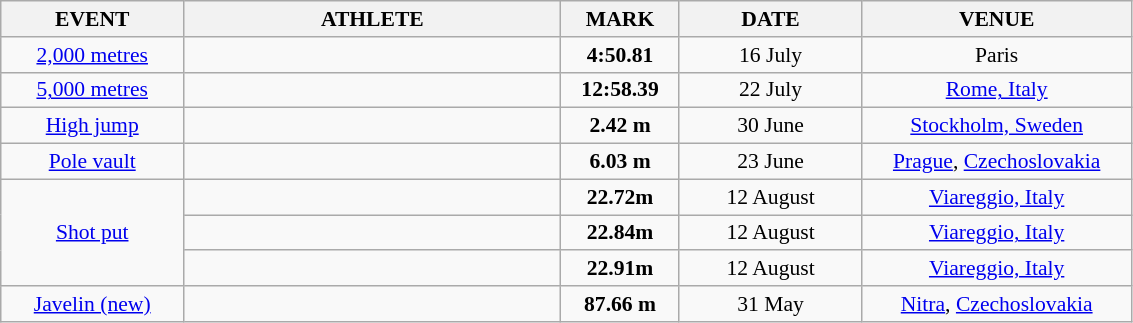<table class="wikitable" style="border-collapse: collapse; font-size: 90%;">
<tr>
<th align="center" style="width: 8em">EVENT</th>
<th align="center" style="width: 17em">ATHLETE</th>
<th align="center" style="width: 5em">MARK</th>
<th align="center" style="width: 8em">DATE</th>
<th align="center" style="width: 12em">VENUE</th>
</tr>
<tr>
<td align="center"><a href='#'>2,000 metres</a></td>
<td></td>
<td align="center"><strong>4:50.81</strong></td>
<td align="center">16 July</td>
<td align="center">Paris</td>
</tr>
<tr>
<td align="center"><a href='#'>5,000 metres</a></td>
<td></td>
<td align="center"><strong>12:58.39</strong></td>
<td align="center">22 July</td>
<td align="center"><a href='#'>Rome, Italy</a></td>
</tr>
<tr>
<td align="center"><a href='#'>High jump</a></td>
<td></td>
<td align="center"><strong>2.42 m</strong></td>
<td align="center">30 June</td>
<td align="center"><a href='#'>Stockholm, Sweden</a></td>
</tr>
<tr>
<td align="center"><a href='#'>Pole vault</a></td>
<td></td>
<td align="center"><strong>6.03 m</strong></td>
<td align="center">23 June</td>
<td align="center"><a href='#'>Prague</a>, <a href='#'>Czechoslovakia</a></td>
</tr>
<tr>
<td rowspan=3 align="center"><a href='#'>Shot put</a></td>
<td></td>
<td align="center"><strong>22.72m</strong></td>
<td align="center">12 August</td>
<td align="center"><a href='#'>Viareggio, Italy</a></td>
</tr>
<tr>
<td></td>
<td align="center"><strong>22.84m</strong></td>
<td align="center">12 August</td>
<td align="center"><a href='#'>Viareggio, Italy</a></td>
</tr>
<tr>
<td></td>
<td align="center"><strong>22.91m</strong></td>
<td align="center">12 August</td>
<td align="center"><a href='#'>Viareggio, Italy</a></td>
</tr>
<tr>
<td align="center"><a href='#'>Javelin (new)</a></td>
<td></td>
<td align="center"><strong>87.66 m</strong></td>
<td align="center">31 May</td>
<td align="center"><a href='#'>Nitra</a>, <a href='#'>Czechoslovakia</a></td>
</tr>
</table>
